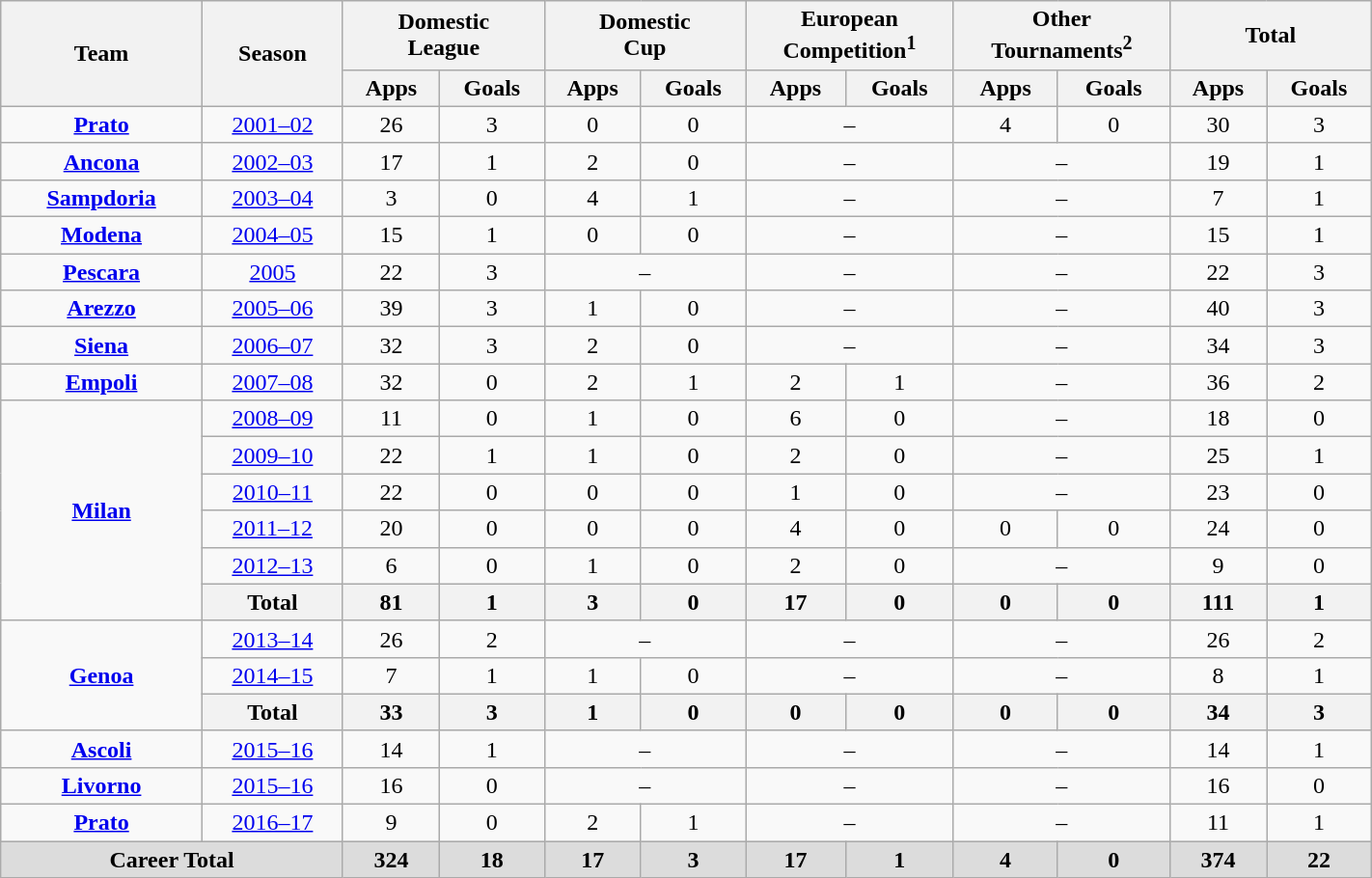<table class="wikitable" style=text-align: center width=75%>
<tr>
<th rowspan=2 width=10%><strong>Team</strong></th>
<th rowspan=2 width=7%><strong>Season</strong></th>
<th colspan=2 width=10%>Domestic<br>League</th>
<th colspan=2 width=10%>Domestic<br>Cup</th>
<th colspan=2 width=10%>European<br>Competition<sup>1</sup></th>
<th colspan=2 width=10%>Other<br>Tournaments<sup>2</sup></th>
<th colspan=2 width=10%>Total</th>
</tr>
<tr>
<th align=center><strong>Apps</strong></th>
<th align=center><strong>Goals</strong></th>
<th align=center><strong>Apps</strong></th>
<th align=center><strong>Goals</strong></th>
<th align=center><strong>Apps</strong></th>
<th align=center><strong>Goals</strong></th>
<th align=center><strong>Apps</strong></th>
<th align=center><strong>Goals</strong></th>
<th align=center><strong>Apps</strong></th>
<th align=center><strong>Goals</strong></th>
</tr>
<tr>
<td rowspan="1" align=center><strong><a href='#'>Prato</a></strong></td>
<td align=center><a href='#'>2001–02</a></td>
<td align=center>26</td>
<td align=center>3</td>
<td align=center>0</td>
<td align=center>0</td>
<td colspan="2" align=center>–</td>
<td align=center>4</td>
<td align=center>0</td>
<td align=center>30</td>
<td align=center>3</td>
</tr>
<tr>
<td rowspan="1" align=center><strong><a href='#'>Ancona</a></strong></td>
<td align=center><a href='#'>2002–03</a></td>
<td align=center>17</td>
<td align=center>1</td>
<td align=center>2</td>
<td align=center>0</td>
<td colspan="2" align=center>–</td>
<td colspan="2" align=center>–</td>
<td align=center>19</td>
<td align=center>1</td>
</tr>
<tr>
<td rowspan="1" align=center><strong><a href='#'>Sampdoria</a></strong></td>
<td align=center><a href='#'>2003–04</a></td>
<td align=center>3</td>
<td align=center>0</td>
<td align=center>4</td>
<td align=center>1</td>
<td colspan="2" align=center>–</td>
<td colspan="2" align=center>–</td>
<td align=center>7</td>
<td align=center>1</td>
</tr>
<tr>
<td rowspan="1" align=center><strong><a href='#'>Modena</a></strong></td>
<td align=center><a href='#'>2004–05</a></td>
<td align=center>15</td>
<td align=center>1</td>
<td align=center>0</td>
<td align=center>0</td>
<td colspan="2" align=center>–</td>
<td colspan="2" align=center>–</td>
<td align=center>15</td>
<td align=center>1</td>
</tr>
<tr>
<td rowspan="1" align=center><strong><a href='#'>Pescara</a></strong></td>
<td align=center><a href='#'>2005</a></td>
<td align=center>22</td>
<td align=center>3</td>
<td colspan="2" align=center>–</td>
<td colspan="2" align=center>–</td>
<td colspan="2" align=center>–</td>
<td align=center>22</td>
<td align=center>3</td>
</tr>
<tr>
<td rowspan="1" align=center><strong><a href='#'>Arezzo</a></strong></td>
<td align=center><a href='#'>2005–06</a></td>
<td align=center>39</td>
<td align=center>3</td>
<td align=center>1</td>
<td align=center>0</td>
<td colspan="2" align=center>–</td>
<td colspan="2" align=center>–</td>
<td align=center>40</td>
<td align=center>3</td>
</tr>
<tr>
<td rowspan="1" align=center><strong><a href='#'>Siena</a></strong></td>
<td align=center><a href='#'>2006–07</a></td>
<td align=center>32</td>
<td align=center>3</td>
<td align=center>2</td>
<td align=center>0</td>
<td colspan="2" align=center>–</td>
<td colspan="2" align=center>–</td>
<td align=center>34</td>
<td align=center>3</td>
</tr>
<tr>
<td rowspan="1" align=center><strong><a href='#'>Empoli</a></strong></td>
<td align=center><a href='#'>2007–08</a></td>
<td align=center>32</td>
<td align=center>0</td>
<td align=center>2</td>
<td align=center>1</td>
<td align=center>2</td>
<td align=center>1</td>
<td colspan="2" align=center>–</td>
<td align=center>36</td>
<td align=center>2</td>
</tr>
<tr>
<td rowspan="6" align=center><strong><a href='#'>Milan</a></strong></td>
<td align=center><a href='#'>2008–09</a></td>
<td align=center>11</td>
<td align=center>0</td>
<td align=center>1</td>
<td align=center>0</td>
<td align=center>6</td>
<td align=center>0</td>
<td colspan="2" align=center>–</td>
<td align=center>18</td>
<td align=center>0</td>
</tr>
<tr>
<td align=center><a href='#'>2009–10</a></td>
<td align=center>22</td>
<td align=center>1</td>
<td align=center>1</td>
<td align=center>0</td>
<td align=center>2</td>
<td align=center>0</td>
<td colspan="2" align=center>–</td>
<td align=center>25</td>
<td align=center>1</td>
</tr>
<tr>
<td align=center><a href='#'>2010–11</a></td>
<td align=center>22</td>
<td align=center>0</td>
<td align=center>0</td>
<td align=center>0</td>
<td align=center>1</td>
<td align=center>0</td>
<td colspan="2" align=center>–</td>
<td align=center>23</td>
<td align=center>0</td>
</tr>
<tr>
<td align=center><a href='#'>2011–12</a></td>
<td align=center>20</td>
<td align=center>0</td>
<td align=center>0</td>
<td align=center>0</td>
<td align=center>4</td>
<td align=center>0</td>
<td align=center>0</td>
<td align=center>0</td>
<td align=center>24</td>
<td align=center>0</td>
</tr>
<tr>
<td align=center><a href='#'>2012–13</a></td>
<td align=center>6</td>
<td align=center>0</td>
<td align=center>1</td>
<td align=center>0</td>
<td align=center>2</td>
<td align=center>0</td>
<td colspan="2" align=center>–</td>
<td align=center>9</td>
<td align=center>0</td>
</tr>
<tr>
<th>Total</th>
<th>81</th>
<th>1</th>
<th>3</th>
<th>0</th>
<th>17</th>
<th>0</th>
<th>0</th>
<th>0</th>
<th>111</th>
<th>1</th>
</tr>
<tr>
<td rowspan="3" align=center><strong><a href='#'>Genoa</a></strong></td>
<td align=center><a href='#'>2013–14</a></td>
<td align=center>26</td>
<td align=center>2</td>
<td colspan="2" align=center>–</td>
<td colspan="2" align=center>–</td>
<td colspan="2" align=center>–</td>
<td align=center>26</td>
<td align=center>2</td>
</tr>
<tr>
<td align=center><a href='#'>2014–15</a></td>
<td align=center>7</td>
<td align=center>1</td>
<td align=center>1</td>
<td align=center>0</td>
<td colspan="2" align=center>–</td>
<td colspan="2" align=center>–</td>
<td align=center>8</td>
<td align=center>1</td>
</tr>
<tr>
<th>Total</th>
<th>33</th>
<th>3</th>
<th>1</th>
<th>0</th>
<th>0</th>
<th>0</th>
<th>0</th>
<th>0</th>
<th>34</th>
<th>3</th>
</tr>
<tr>
<td rowspan="1" align=center><strong><a href='#'>Ascoli</a></strong></td>
<td align=center><a href='#'>2015–16</a></td>
<td align=center>14</td>
<td align=center>1</td>
<td colspan="2" align=center>–</td>
<td colspan="2" align=center>–</td>
<td colspan="2" align=center>–</td>
<td align=center>14</td>
<td align=center>1</td>
</tr>
<tr>
<td rowspan="1" align=center><strong><a href='#'>Livorno</a></strong></td>
<td align=center><a href='#'>2015–16</a></td>
<td align=center>16</td>
<td align=center>0</td>
<td colspan="2" align=center>–</td>
<td colspan="2" align=center>–</td>
<td colspan="2" align=center>–</td>
<td align=center>16</td>
<td align=center>0</td>
</tr>
<tr>
<td rowspan="1" align=center><strong><a href='#'>Prato</a></strong></td>
<td align=center><a href='#'>2016–17</a></td>
<td align=center>9</td>
<td align=center>0</td>
<td align=center>2</td>
<td align=center>1</td>
<td colspan="2" align=center>–</td>
<td colspan="2" align=center>–</td>
<td align=center>11</td>
<td align=center>1</td>
</tr>
<tr>
<th style="background: #DCDCDC" colspan=2>Career Total</th>
<th style="background: #DCDCDC" align=center><strong>324</strong></th>
<th style="background: #DCDCDC" align=center><strong>18</strong></th>
<th style="background: #DCDCDC" align=center><strong>17</strong></th>
<th style="background: #DCDCDC" align=center><strong>3</strong></th>
<th style="background: #DCDCDC" align=center><strong>17</strong></th>
<th style="background: #DCDCDC" align=center><strong>1</strong></th>
<th style="background: #DCDCDC" align=center><strong>4</strong></th>
<th style="background: #DCDCDC" align=center><strong>0</strong></th>
<th style="background: #DCDCDC" align=center><strong>374</strong></th>
<th style="background: #DCDCDC" align=center><strong>22</strong></th>
</tr>
</table>
